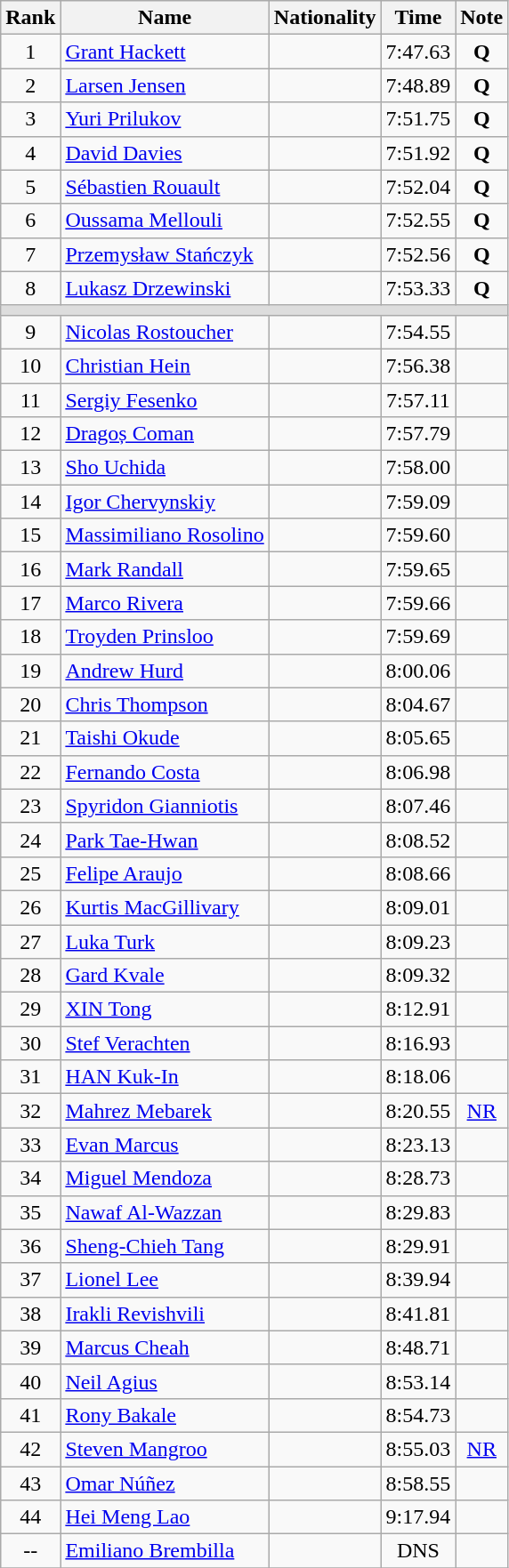<table class="wikitable" style="text-align:center">
<tr>
<th>Rank</th>
<th>Name</th>
<th>Nationality</th>
<th>Time</th>
<th>Note</th>
</tr>
<tr>
<td>1</td>
<td align=left><a href='#'>Grant Hackett</a></td>
<td align=left></td>
<td>7:47.63</td>
<td><strong>Q</strong></td>
</tr>
<tr>
<td>2</td>
<td align=left><a href='#'>Larsen Jensen</a></td>
<td align=left></td>
<td>7:48.89</td>
<td><strong>Q</strong></td>
</tr>
<tr>
<td>3</td>
<td align=left><a href='#'>Yuri Prilukov</a></td>
<td align=left></td>
<td>7:51.75</td>
<td><strong>Q</strong></td>
</tr>
<tr>
<td>4</td>
<td align=left><a href='#'>David Davies</a></td>
<td align=left></td>
<td>7:51.92</td>
<td><strong>Q</strong></td>
</tr>
<tr>
<td>5</td>
<td align=left><a href='#'>Sébastien Rouault</a></td>
<td align=left></td>
<td>7:52.04</td>
<td><strong>Q</strong></td>
</tr>
<tr>
<td>6</td>
<td align=left><a href='#'>Oussama Mellouli</a></td>
<td align=left></td>
<td>7:52.55</td>
<td><strong>Q</strong></td>
</tr>
<tr>
<td>7</td>
<td align=left><a href='#'>Przemysław Stańczyk</a></td>
<td align=left></td>
<td>7:52.56</td>
<td><strong>Q</strong></td>
</tr>
<tr>
<td>8</td>
<td align=left><a href='#'>Lukasz Drzewinski</a></td>
<td align=left></td>
<td>7:53.33</td>
<td><strong>Q</strong></td>
</tr>
<tr bgcolor=#DDDDDD>
<td colspan=5></td>
</tr>
<tr>
<td>9</td>
<td align=left><a href='#'>Nicolas Rostoucher</a></td>
<td align=left></td>
<td>7:54.55</td>
<td></td>
</tr>
<tr>
<td>10</td>
<td align=left><a href='#'>Christian Hein</a></td>
<td align=left></td>
<td>7:56.38</td>
<td></td>
</tr>
<tr>
<td>11</td>
<td align=left><a href='#'>Sergiy Fesenko</a></td>
<td align=left></td>
<td>7:57.11</td>
<td></td>
</tr>
<tr>
<td>12</td>
<td align=left><a href='#'>Dragoș Coman</a></td>
<td align=left></td>
<td>7:57.79</td>
<td></td>
</tr>
<tr>
<td>13</td>
<td align=left><a href='#'>Sho Uchida</a></td>
<td align=left></td>
<td>7:58.00</td>
<td></td>
</tr>
<tr>
<td>14</td>
<td align=left><a href='#'>Igor Chervynskiy</a></td>
<td align=left></td>
<td>7:59.09</td>
<td></td>
</tr>
<tr>
<td>15</td>
<td align=left><a href='#'>Massimiliano Rosolino</a></td>
<td align=left></td>
<td>7:59.60</td>
<td></td>
</tr>
<tr>
<td>16</td>
<td align=left><a href='#'>Mark Randall</a></td>
<td align=left></td>
<td>7:59.65</td>
<td></td>
</tr>
<tr>
<td>17</td>
<td align=left><a href='#'>Marco Rivera</a></td>
<td align=left></td>
<td>7:59.66</td>
<td></td>
</tr>
<tr>
<td>18</td>
<td align=left><a href='#'>Troyden Prinsloo</a></td>
<td align=left></td>
<td>7:59.69</td>
<td></td>
</tr>
<tr>
<td>19</td>
<td align=left><a href='#'>Andrew Hurd</a></td>
<td align=left></td>
<td>8:00.06</td>
<td></td>
</tr>
<tr>
<td>20</td>
<td align=left><a href='#'>Chris Thompson</a></td>
<td align=left></td>
<td>8:04.67</td>
<td></td>
</tr>
<tr>
<td>21</td>
<td align=left><a href='#'>Taishi Okude</a></td>
<td align=left></td>
<td>8:05.65</td>
<td></td>
</tr>
<tr>
<td>22</td>
<td align=left><a href='#'>Fernando Costa</a></td>
<td align=left></td>
<td>8:06.98</td>
<td></td>
</tr>
<tr>
<td>23</td>
<td align=left><a href='#'>Spyridon Gianniotis</a></td>
<td align=left></td>
<td>8:07.46</td>
<td></td>
</tr>
<tr>
<td>24</td>
<td align=left><a href='#'>Park Tae-Hwan</a></td>
<td align=left></td>
<td>8:08.52</td>
<td></td>
</tr>
<tr>
<td>25</td>
<td align=left><a href='#'>Felipe Araujo</a></td>
<td align=left></td>
<td>8:08.66</td>
<td></td>
</tr>
<tr>
<td>26</td>
<td align=left><a href='#'>Kurtis MacGillivary</a></td>
<td align=left></td>
<td>8:09.01</td>
<td></td>
</tr>
<tr>
<td>27</td>
<td align=left><a href='#'>Luka Turk</a></td>
<td align=left></td>
<td>8:09.23</td>
<td></td>
</tr>
<tr>
<td>28</td>
<td align=left><a href='#'>Gard Kvale</a></td>
<td align=left></td>
<td>8:09.32</td>
<td></td>
</tr>
<tr>
<td>29</td>
<td align=left><a href='#'>XIN Tong</a></td>
<td align=left></td>
<td>8:12.91</td>
<td></td>
</tr>
<tr>
<td>30</td>
<td align=left><a href='#'>Stef Verachten</a></td>
<td align=left></td>
<td>8:16.93</td>
<td></td>
</tr>
<tr>
<td>31</td>
<td align=left><a href='#'>HAN Kuk-In</a></td>
<td align=left></td>
<td>8:18.06</td>
<td></td>
</tr>
<tr>
<td>32</td>
<td align=left><a href='#'>Mahrez Mebarek</a></td>
<td align=left></td>
<td>8:20.55</td>
<td><a href='#'>NR</a></td>
</tr>
<tr>
<td>33</td>
<td align=left><a href='#'>Evan Marcus</a></td>
<td align=left></td>
<td>8:23.13</td>
<td></td>
</tr>
<tr>
<td>34</td>
<td align=left><a href='#'>Miguel Mendoza</a></td>
<td align=left></td>
<td>8:28.73</td>
<td></td>
</tr>
<tr>
<td>35</td>
<td align=left><a href='#'>Nawaf Al-Wazzan</a></td>
<td align=left></td>
<td>8:29.83</td>
<td></td>
</tr>
<tr>
<td>36</td>
<td align=left><a href='#'>Sheng-Chieh Tang</a></td>
<td align=left></td>
<td>8:29.91</td>
<td></td>
</tr>
<tr>
<td>37</td>
<td align=left><a href='#'>Lionel Lee</a></td>
<td align=left></td>
<td>8:39.94</td>
<td></td>
</tr>
<tr>
<td>38</td>
<td align=left><a href='#'>Irakli Revishvili</a></td>
<td align=left></td>
<td>8:41.81</td>
<td></td>
</tr>
<tr>
<td>39</td>
<td align=left><a href='#'>Marcus Cheah</a></td>
<td align=left></td>
<td>8:48.71</td>
<td></td>
</tr>
<tr>
<td>40</td>
<td align=left><a href='#'>Neil Agius</a></td>
<td align=left></td>
<td>8:53.14</td>
<td></td>
</tr>
<tr>
<td>41</td>
<td align=left><a href='#'>Rony Bakale</a></td>
<td align=left></td>
<td>8:54.73</td>
<td></td>
</tr>
<tr>
<td>42</td>
<td align=left><a href='#'>Steven Mangroo</a></td>
<td align=left></td>
<td>8:55.03</td>
<td><a href='#'>NR</a></td>
</tr>
<tr>
<td>43</td>
<td align=left><a href='#'>Omar Núñez</a></td>
<td align=left></td>
<td>8:58.55</td>
<td></td>
</tr>
<tr>
<td>44</td>
<td align=left><a href='#'>Hei Meng Lao</a></td>
<td align=left></td>
<td>9:17.94</td>
<td></td>
</tr>
<tr>
<td>--</td>
<td align=left><a href='#'>Emiliano Brembilla</a></td>
<td align=left></td>
<td>DNS</td>
<td></td>
</tr>
<tr>
</tr>
</table>
